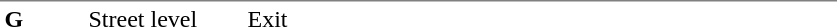<table table border=0 cellspacing=0 cellpadding=3>
<tr>
<td style="border-top:solid 1px gray;" width=50 valign=top><strong>G</strong></td>
<td style="border-top:solid 1px gray;" width=100 valign=top>Street level</td>
<td style="border-top:solid 1px gray;" width=390 valign=top>Exit</td>
</tr>
</table>
